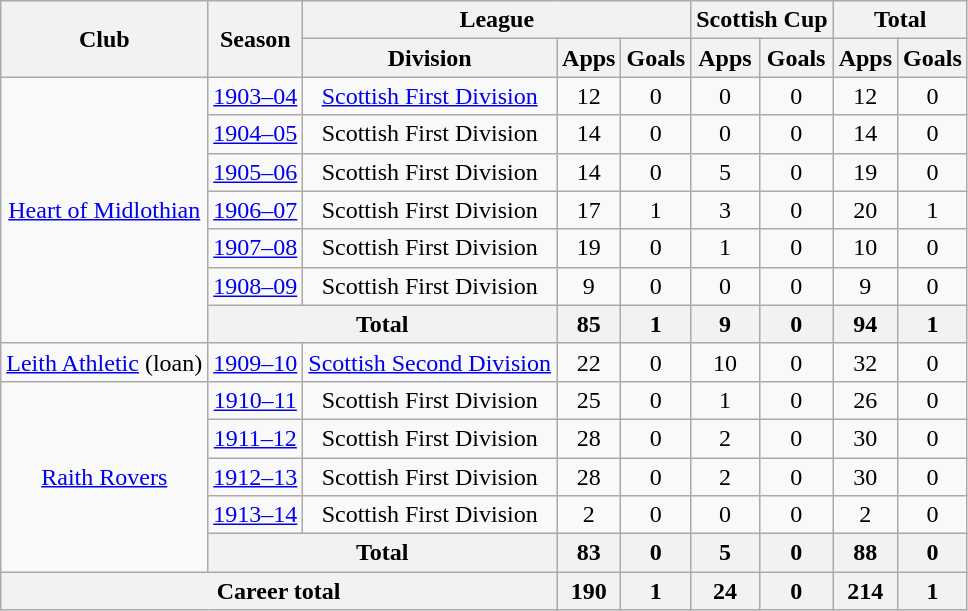<table class="wikitable" style="text-align: center;">
<tr>
<th rowspan="2">Club</th>
<th rowspan="2">Season</th>
<th colspan="3">League</th>
<th colspan="2">Scottish Cup</th>
<th colspan="2">Total</th>
</tr>
<tr>
<th>Division</th>
<th>Apps</th>
<th>Goals</th>
<th>Apps</th>
<th>Goals</th>
<th>Apps</th>
<th>Goals</th>
</tr>
<tr>
<td rowspan="7"><a href='#'>Heart of Midlothian</a></td>
<td><a href='#'>1903–04</a></td>
<td><a href='#'>Scottish First Division</a></td>
<td>12</td>
<td>0</td>
<td>0</td>
<td>0</td>
<td>12</td>
<td>0</td>
</tr>
<tr>
<td><a href='#'>1904–05</a></td>
<td>Scottish First Division</td>
<td>14</td>
<td>0</td>
<td>0</td>
<td>0</td>
<td>14</td>
<td>0</td>
</tr>
<tr>
<td><a href='#'>1905–06</a></td>
<td>Scottish First Division</td>
<td>14</td>
<td>0</td>
<td>5</td>
<td>0</td>
<td>19</td>
<td>0</td>
</tr>
<tr>
<td><a href='#'>1906–07</a></td>
<td>Scottish First Division</td>
<td>17</td>
<td>1</td>
<td>3</td>
<td>0</td>
<td>20</td>
<td>1</td>
</tr>
<tr>
<td><a href='#'>1907–08</a></td>
<td>Scottish First Division</td>
<td>19</td>
<td>0</td>
<td>1</td>
<td>0</td>
<td>10</td>
<td>0</td>
</tr>
<tr>
<td><a href='#'>1908–09</a></td>
<td>Scottish First Division</td>
<td>9</td>
<td>0</td>
<td>0</td>
<td>0</td>
<td>9</td>
<td>0</td>
</tr>
<tr>
<th colspan="2">Total</th>
<th>85</th>
<th>1</th>
<th>9</th>
<th>0</th>
<th>94</th>
<th>1</th>
</tr>
<tr>
<td><a href='#'>Leith Athletic</a> (loan)</td>
<td><a href='#'>1909–10</a></td>
<td><a href='#'>Scottish Second Division</a></td>
<td>22</td>
<td>0</td>
<td>10</td>
<td>0</td>
<td>32</td>
<td>0</td>
</tr>
<tr>
<td rowspan="5"><a href='#'>Raith Rovers</a></td>
<td><a href='#'>1910–11</a></td>
<td>Scottish First Division</td>
<td>25</td>
<td>0</td>
<td>1</td>
<td>0</td>
<td>26</td>
<td>0</td>
</tr>
<tr>
<td><a href='#'>1911–12</a></td>
<td>Scottish First Division</td>
<td>28</td>
<td>0</td>
<td>2</td>
<td>0</td>
<td>30</td>
<td>0</td>
</tr>
<tr>
<td><a href='#'>1912–13</a></td>
<td>Scottish First Division</td>
<td>28</td>
<td>0</td>
<td>2</td>
<td>0</td>
<td>30</td>
<td>0</td>
</tr>
<tr>
<td><a href='#'>1913–14</a></td>
<td>Scottish First Division</td>
<td>2</td>
<td>0</td>
<td>0</td>
<td>0</td>
<td>2</td>
<td>0</td>
</tr>
<tr>
<th colspan="2">Total</th>
<th>83</th>
<th>0</th>
<th>5</th>
<th>0</th>
<th>88</th>
<th>0</th>
</tr>
<tr>
<th colspan="3">Career total</th>
<th>190</th>
<th>1</th>
<th>24</th>
<th>0</th>
<th>214</th>
<th>1</th>
</tr>
</table>
